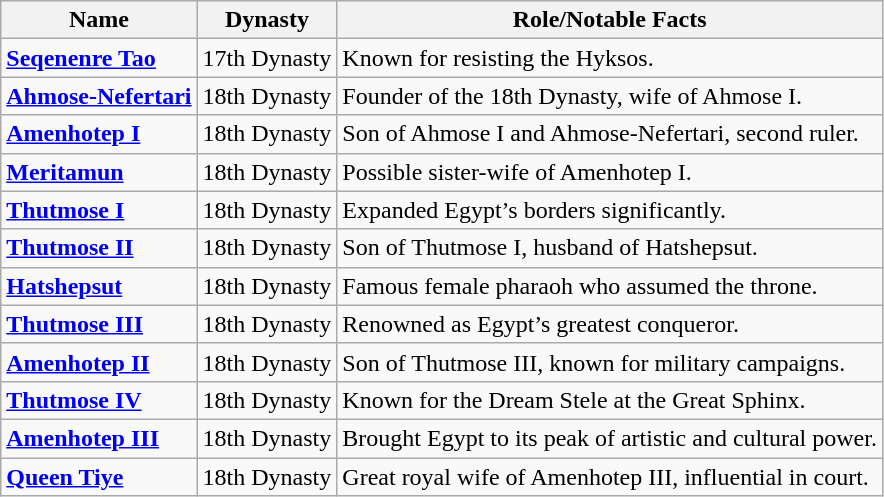<table class="wikitable">
<tr>
<th><strong>Name</strong></th>
<th><strong>Dynasty</strong></th>
<th><strong>Role/Notable Facts</strong></th>
</tr>
<tr>
<td><strong><a href='#'>Seqenenre Tao</a></strong></td>
<td>17th Dynasty</td>
<td>Known for resisting the Hyksos.</td>
</tr>
<tr>
<td><strong><a href='#'>Ahmose-Nefertari</a></strong></td>
<td>18th Dynasty</td>
<td>Founder of the 18th Dynasty, wife of Ahmose I.</td>
</tr>
<tr>
<td><strong><a href='#'>Amenhotep I</a></strong></td>
<td>18th Dynasty</td>
<td>Son of Ahmose I and Ahmose-Nefertari, second ruler.</td>
</tr>
<tr>
<td><strong><a href='#'>Meritamun</a></strong></td>
<td>18th Dynasty</td>
<td>Possible sister-wife of Amenhotep I.</td>
</tr>
<tr>
<td><strong><a href='#'>Thutmose I</a></strong></td>
<td>18th Dynasty</td>
<td>Expanded Egypt’s borders significantly.</td>
</tr>
<tr>
<td><strong><a href='#'>Thutmose II</a></strong></td>
<td>18th Dynasty</td>
<td>Son of Thutmose I, husband of Hatshepsut.</td>
</tr>
<tr>
<td><strong><a href='#'>Hatshepsut</a></strong></td>
<td>18th Dynasty</td>
<td>Famous female pharaoh who assumed the throne.</td>
</tr>
<tr>
<td><strong><a href='#'>Thutmose III</a></strong></td>
<td>18th Dynasty</td>
<td>Renowned as Egypt’s greatest conqueror.</td>
</tr>
<tr>
<td><strong><a href='#'>Amenhotep II</a></strong></td>
<td>18th Dynasty</td>
<td>Son of Thutmose III, known for military campaigns.</td>
</tr>
<tr>
<td><strong><a href='#'>Thutmose IV</a></strong></td>
<td>18th Dynasty</td>
<td>Known for the Dream Stele at the Great Sphinx.</td>
</tr>
<tr>
<td><strong><a href='#'>Amenhotep III</a></strong></td>
<td>18th Dynasty</td>
<td>Brought Egypt to its peak of artistic and cultural power.</td>
</tr>
<tr>
<td><strong><a href='#'>Queen Tiye</a></strong></td>
<td>18th Dynasty</td>
<td>Great royal wife of Amenhotep III, influential in court.</td>
</tr>
</table>
